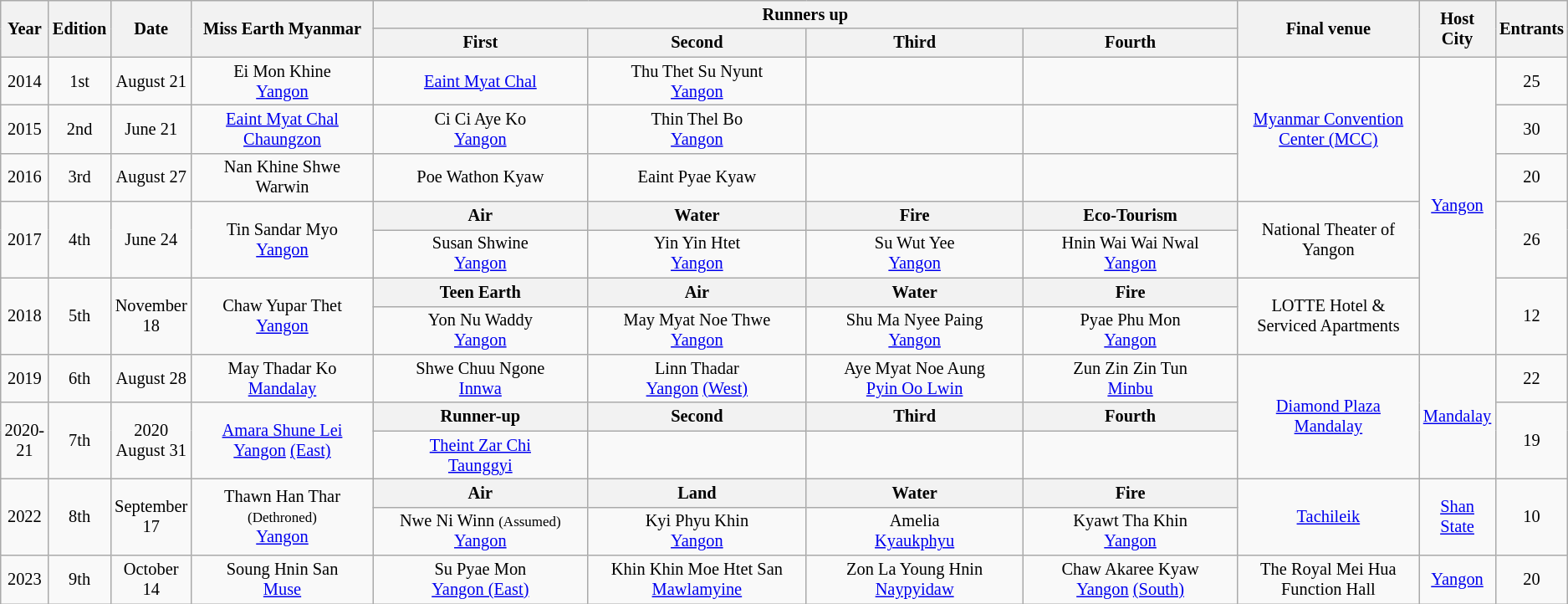<table class="wikitable" style="font-size: 85%";>
<tr>
<th rowspan="2">Year</th>
<th rowspan="2">Edition</th>
<th rowspan="2">Date</th>
<th rowspan="2" width="150">Miss Earth Myanmar</th>
<th colspan="4" width="750">Runners up</th>
<th rowspan="2" width="150">Final venue</th>
<th rowspan="2">Host City</th>
<th rowspan="2">Entrants</th>
</tr>
<tr>
<th width="150">First</th>
<th width="150">Second</th>
<th width="150">Third</th>
<th width="150">Fourth</th>
</tr>
<tr style="text-align: center;">
<td>2014</td>
<td>1st</td>
<td>August 21</td>
<td>Ei Mon Khine <br>  <a href='#'>Yangon</a></td>
<td><a href='#'>Eaint Myat Chal</a><br></td>
<td>Thu Thet Su Nyunt<br> <a href='#'>Yangon</a></td>
<td></td>
<td></td>
<td rowspan="3"><a href='#'>Myanmar Convention Center (MCC)</a></td>
<td rowspan="7"> <a href='#'>Yangon</a></td>
<td>25</td>
</tr>
<tr style="text-align: center;">
<td>2015</td>
<td>2nd</td>
<td>June 21</td>
<td><a href='#'>Eaint Myat Chal</a> <br> <a href='#'>Chaungzon</a></td>
<td>Ci Ci Aye Ko<br> <a href='#'>Yangon</a></td>
<td>Thin Thel Bo<br> <a href='#'>Yangon</a></td>
<td></td>
<td></td>
<td>30</td>
</tr>
<tr style="text-align: center;">
<td>2016</td>
<td>3rd</td>
<td>August 27</td>
<td>Nan Khine Shwe Warwin<br> </td>
<td>Poe Wathon Kyaw<br></td>
<td>Eaint Pyae Kyaw<br></td>
<td></td>
<td></td>
<td>20</td>
</tr>
<tr style="text-align: center;">
<td rowspan="2">2017</td>
<td rowspan="2">4th</td>
<td rowspan="2">June 24</td>
<td rowspan="2">Tin Sandar Myo <br>  <a href='#'>Yangon</a></td>
<th>Air</th>
<th>Water</th>
<th>Fire</th>
<th>Eco-Tourism</th>
<td rowspan="2">National Theater of Yangon</td>
<td rowspan="2">26</td>
</tr>
<tr style="text-align: center;">
<td>Susan Shwine<br> <a href='#'>Yangon</a></td>
<td>Yin Yin Htet<br> <a href='#'>Yangon</a></td>
<td>Su Wut Yee<br> <a href='#'>Yangon</a></td>
<td>Hnin Wai Wai Nwal<br> <a href='#'>Yangon</a></td>
</tr>
<tr style="text-align: center;">
<td rowspan="2">2018</td>
<td rowspan="2">5th</td>
<td rowspan="2">November 18</td>
<td rowspan="2">Chaw Yupar Thet<br>  <a href='#'>Yangon</a></td>
<th>Teen Earth</th>
<th>Air</th>
<th>Water</th>
<th>Fire</th>
<td rowspan="2">LOTTE Hotel & Serviced Apartments</td>
<td rowspan="2">12</td>
</tr>
<tr style="text-align: center;">
<td>Yon Nu Waddy<br> <a href='#'>Yangon</a></td>
<td>May Myat Noe Thwe<br> <a href='#'>Yangon</a></td>
<td>Shu Ma Nyee Paing<br> <a href='#'>Yangon</a></td>
<td>Pyae Phu Mon<br> <a href='#'>Yangon</a></td>
</tr>
<tr style="text-align: center;">
<td>2019</td>
<td>6th</td>
<td>August 28</td>
<td>May Thadar Ko <br> <a href='#'>Mandalay</a></td>
<td>Shwe Chuu Ngone<br> <a href='#'>Innwa</a></td>
<td>Linn Thadar<br> <a href='#'>Yangon</a> <a href='#'>(West)</a></td>
<td>Aye Myat Noe Aung<br> <a href='#'>Pyin Oo Lwin</a></td>
<td>Zun Zin Zin Tun<br> <a href='#'>Minbu</a></td>
<td rowspan="3"><a href='#'>Diamond Plaza Mandalay</a></td>
<td rowspan="3"> <a href='#'>Mandalay</a></td>
<td>22</td>
</tr>
<tr style="text-align: center;">
<td rowspan="2">2020-21</td>
<td rowspan="2">7th</td>
<td rowspan="2">2020 August 31</td>
<td rowspan="2"><a href='#'>Amara Shune Lei</a><br> <a href='#'>Yangon</a> <a href='#'>(East)</a></td>
<th>Runner-up</th>
<th>Second</th>
<th>Third</th>
<th>Fourth</th>
<td rowspan="2">19</td>
</tr>
<tr style="text-align: center;">
<td><a href='#'>Theint Zar Chi</a><br> <a href='#'>Taunggyi</a></td>
<td></td>
<td></td>
<td></td>
</tr>
<tr style="text-align: center;">
<td rowspan="2">2022</td>
<td rowspan="2">8th</td>
<td rowspan="2">September 17</td>
<td rowspan="2">Thawn Han Thar <small>(Dethroned)</small> <br> <a href='#'>Yangon</a></td>
<th>Air</th>
<th>Land</th>
<th>Water</th>
<th>Fire</th>
<td rowspan="2"><a href='#'>Tachileik</a></td>
<td rowspan="2"> <a href='#'>Shan State</a></td>
<td rowspan="2">10</td>
</tr>
<tr style="text-align: center;">
<td>Nwe Ni Winn <small>(Assumed)</small> <br>  <a href='#'>Yangon</a></td>
<td>Kyi Phyu Khin <br>  <a href='#'>Yangon</a></td>
<td>Amelia <br>  <a href='#'>Kyaukphyu</a></td>
<td>Kyawt Tha Khin <br>  <a href='#'>Yangon</a></td>
</tr>
<tr style="text-align: center;">
<td>2023</td>
<td>9th</td>
<td>October 14</td>
<td>Soung Hnin San<br>  <a href='#'>Muse</a></td>
<td>Su Pyae Mon <br>  <a href='#'>Yangon (East)</a></td>
<td>Khin Khin Moe Htet San <br>  <a href='#'>Mawlamyine</a></td>
<td>Zon La Young Hnin <br>  <a href='#'>Naypyidaw</a></td>
<td>Chaw Akaree Kyaw <br>  <a href='#'>Yangon</a> <a href='#'>(South)</a></td>
<td>The Royal Mei Hua Function Hall</td>
<td> <a href='#'>Yangon</a></td>
<td>20</td>
</tr>
</table>
